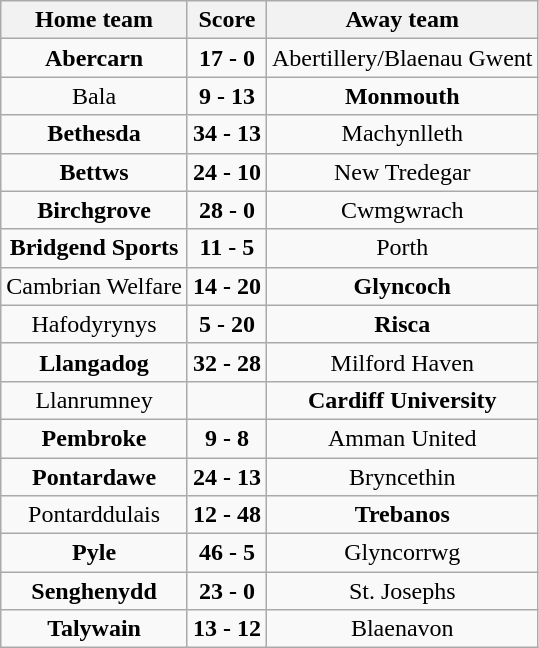<table class="wikitable" style="text-align: center">
<tr>
<th>Home team</th>
<th>Score</th>
<th>Away team</th>
</tr>
<tr>
<td><strong>Abercarn</strong></td>
<td><strong>17 - 0</strong></td>
<td>Abertillery/Blaenau Gwent</td>
</tr>
<tr>
<td>Bala</td>
<td><strong>9 - 13</strong></td>
<td><strong>Monmouth</strong></td>
</tr>
<tr>
<td><strong>Bethesda</strong></td>
<td><strong>34 - 13</strong></td>
<td>Machynlleth</td>
</tr>
<tr>
<td><strong>Bettws</strong></td>
<td><strong>24 - 10</strong></td>
<td>New Tredegar</td>
</tr>
<tr>
<td><strong>Birchgrove</strong></td>
<td><strong>28 - 0</strong></td>
<td>Cwmgwrach</td>
</tr>
<tr>
<td><strong>Bridgend Sports</strong></td>
<td><strong>11 - 5</strong></td>
<td>Porth</td>
</tr>
<tr>
<td>Cambrian Welfare</td>
<td><strong>14 - 20</strong></td>
<td><strong>Glyncoch</strong></td>
</tr>
<tr>
<td>Hafodyrynys</td>
<td><strong>5 - 20</strong></td>
<td><strong>Risca</strong></td>
</tr>
<tr>
<td><strong>Llangadog</strong></td>
<td><strong>32 - 28</strong></td>
<td>Milford Haven</td>
</tr>
<tr>
<td>Llanrumney</td>
<td></td>
<td><strong>Cardiff University</strong></td>
</tr>
<tr>
<td><strong>Pembroke</strong></td>
<td><strong>9 - 8</strong></td>
<td>Amman United</td>
</tr>
<tr>
<td><strong>Pontardawe</strong></td>
<td><strong>24 - 13</strong></td>
<td>Bryncethin</td>
</tr>
<tr>
<td>Pontarddulais</td>
<td><strong>12 - 48</strong></td>
<td><strong>Trebanos</strong></td>
</tr>
<tr>
<td><strong>Pyle</strong></td>
<td><strong>46 - 5</strong></td>
<td>Glyncorrwg</td>
</tr>
<tr>
<td><strong>Senghenydd</strong></td>
<td><strong>23 - 0</strong></td>
<td>St. Josephs</td>
</tr>
<tr>
<td><strong>Talywain</strong></td>
<td><strong>13 - 12</strong></td>
<td>Blaenavon</td>
</tr>
</table>
